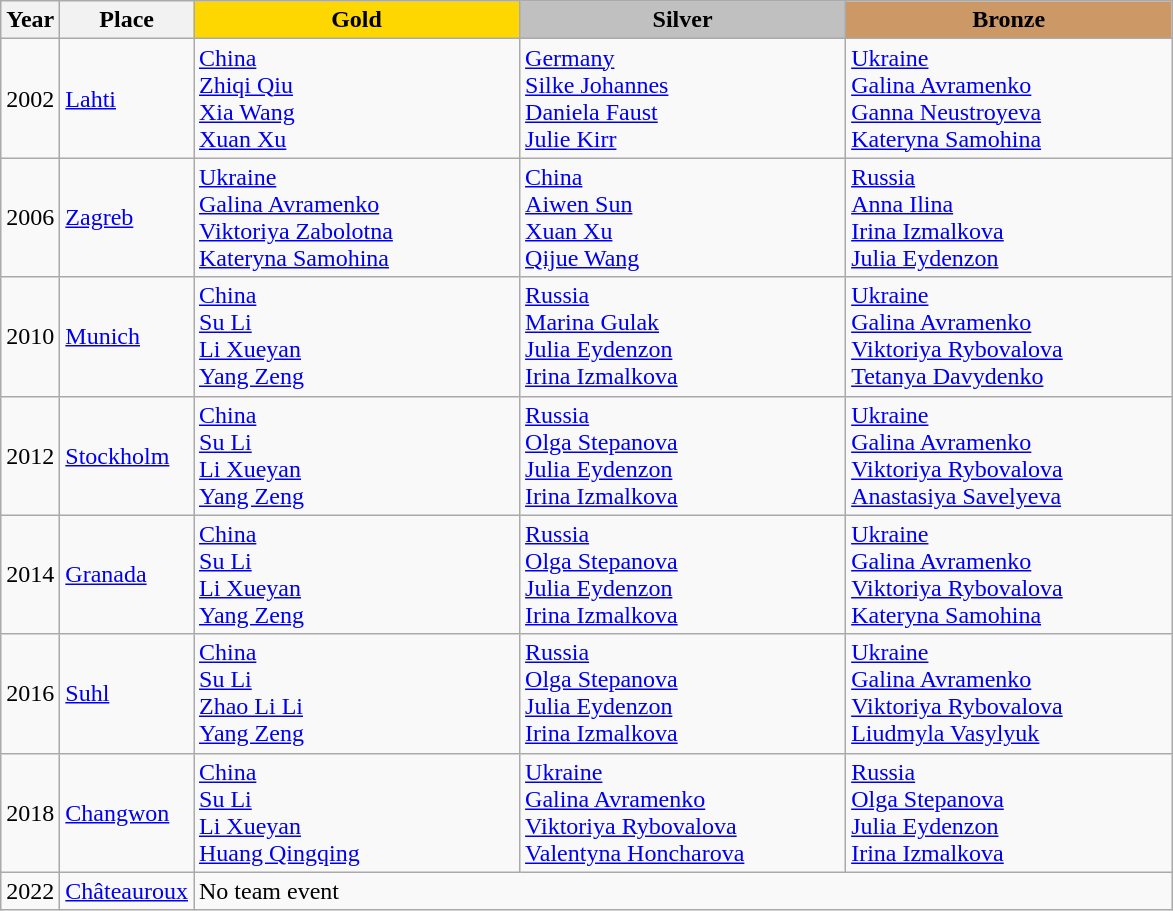<table class="wikitable">
<tr>
<th>Year</th>
<th>Place</th>
<th style="background:gold"    width="210">Gold</th>
<th style="background:silver"  width="210">Silver</th>
<th style="background:#cc9966" width="210">Bronze</th>
</tr>
<tr>
<td>2002</td>
<td> <a href='#'>Lahti</a></td>
<td> <a href='#'>China</a><br><a href='#'>Zhiqi Qiu</a><br><a href='#'>Xia Wang</a><br><a href='#'>Xuan Xu</a></td>
<td> <a href='#'>Germany</a><br><a href='#'>Silke Johannes</a><br><a href='#'>Daniela Faust</a><br><a href='#'>Julie Kirr</a></td>
<td> <a href='#'>Ukraine</a><br><a href='#'>Galina Avramenko</a><br><a href='#'>Ganna Neustroyeva</a><br><a href='#'>Kateryna Samohina</a></td>
</tr>
<tr>
<td>2006</td>
<td> <a href='#'>Zagreb</a></td>
<td> <a href='#'>Ukraine</a><br><a href='#'>Galina Avramenko</a><br><a href='#'>Viktoriya Zabolotna</a><br><a href='#'>Kateryna Samohina</a></td>
<td> <a href='#'>China</a><br><a href='#'>Aiwen Sun</a><br><a href='#'>Xuan Xu</a><br><a href='#'>Qijue Wang</a></td>
<td> <a href='#'>Russia</a><br><a href='#'>Anna Ilina</a><br><a href='#'>Irina Izmalkova</a><br><a href='#'>Julia Eydenzon</a></td>
</tr>
<tr>
<td>2010</td>
<td> <a href='#'>Munich</a></td>
<td> <a href='#'>China</a><br><a href='#'>Su Li</a><br><a href='#'>Li Xueyan</a><br><a href='#'>Yang Zeng</a></td>
<td> <a href='#'>Russia</a><br><a href='#'>Marina Gulak</a><br><a href='#'>Julia Eydenzon</a><br><a href='#'>Irina Izmalkova</a></td>
<td> <a href='#'>Ukraine</a><br><a href='#'>Galina Avramenko</a><br><a href='#'>Viktoriya Rybovalova</a><br><a href='#'>Tetanya Davydenko</a></td>
</tr>
<tr>
<td>2012</td>
<td> <a href='#'>Stockholm</a></td>
<td> <a href='#'>China</a><br><a href='#'>Su Li</a><br><a href='#'>Li Xueyan</a><br><a href='#'>Yang Zeng</a></td>
<td> <a href='#'>Russia</a><br><a href='#'>Olga Stepanova</a><br><a href='#'>Julia Eydenzon</a><br><a href='#'>Irina Izmalkova</a></td>
<td> <a href='#'>Ukraine</a><br><a href='#'>Galina Avramenko</a><br><a href='#'>Viktoriya Rybovalova</a><br><a href='#'>Anastasiya Savelyeva</a></td>
</tr>
<tr>
<td>2014</td>
<td> <a href='#'>Granada</a></td>
<td> <a href='#'>China</a><br><a href='#'>Su Li</a><br><a href='#'>Li Xueyan</a><br><a href='#'>Yang Zeng</a></td>
<td> <a href='#'>Russia</a><br><a href='#'>Olga Stepanova</a><br><a href='#'>Julia Eydenzon</a><br><a href='#'>Irina Izmalkova</a></td>
<td> <a href='#'>Ukraine</a><br><a href='#'>Galina Avramenko</a><br><a href='#'>Viktoriya Rybovalova</a><br><a href='#'>Kateryna Samohina</a></td>
</tr>
<tr>
<td>2016</td>
<td> <a href='#'>Suhl</a></td>
<td> <a href='#'>China</a><br><a href='#'>Su Li</a><br><a href='#'>Zhao Li Li</a><br><a href='#'>Yang Zeng</a></td>
<td> <a href='#'>Russia</a><br><a href='#'>Olga Stepanova</a><br><a href='#'>Julia Eydenzon</a><br><a href='#'>Irina Izmalkova</a></td>
<td> <a href='#'>Ukraine</a><br><a href='#'>Galina Avramenko</a><br><a href='#'>Viktoriya Rybovalova</a><br><a href='#'>Liudmyla Vasylyuk</a></td>
</tr>
<tr>
<td>2018</td>
<td> <a href='#'>Changwon</a></td>
<td> <a href='#'>China</a><br><a href='#'>Su Li</a><br><a href='#'>Li Xueyan</a><br><a href='#'>Huang Qingqing</a></td>
<td> <a href='#'>Ukraine</a><br><a href='#'>Galina Avramenko</a><br><a href='#'>Viktoriya Rybovalova</a><br><a href='#'>Valentyna Honcharova</a></td>
<td> <a href='#'>Russia</a><br><a href='#'>Olga Stepanova</a><br><a href='#'>Julia Eydenzon</a><br><a href='#'>Irina Izmalkova</a></td>
</tr>
<tr>
<td>2022</td>
<td> <a href='#'>Châteauroux</a></td>
<td colspan=3>No team event</td>
</tr>
</table>
